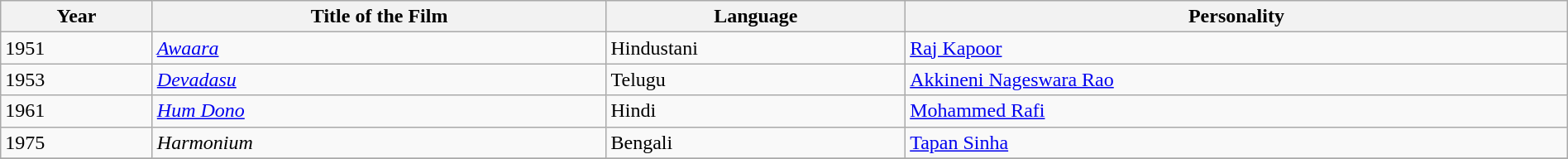<table class="sortable wikitable" style="width:100%; margin-bottom:4px" cellpadding="5">
<tr>
<th>Year</th>
<th>Title of the Film</th>
<th>Language</th>
<th>Personality</th>
</tr>
<tr>
<td>1951</td>
<td><em><a href='#'>Awaara</a></em></td>
<td>Hindustani</td>
<td><a href='#'>Raj Kapoor</a></td>
</tr>
<tr>
<td>1953</td>
<td><a href='#'><em>Devadasu</em></a></td>
<td>Telugu</td>
<td><a href='#'>Akkineni Nageswara Rao</a></td>
</tr>
<tr>
<td>1961</td>
<td><a href='#'><em>Hum Dono</em></a></td>
<td>Hindi</td>
<td><a href='#'>Mohammed Rafi</a></td>
</tr>
<tr>
<td>1975</td>
<td><em>Harmonium</em></td>
<td>Bengali</td>
<td><a href='#'>Tapan Sinha</a></td>
</tr>
<tr>
</tr>
</table>
